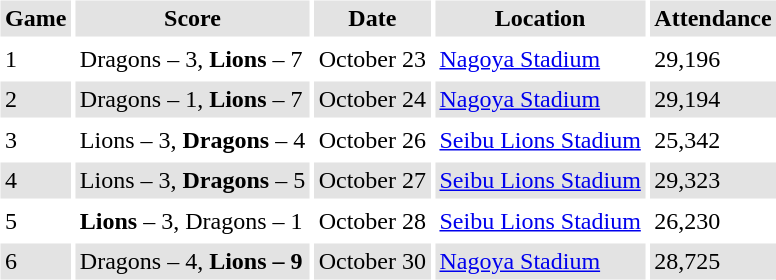<table border="0" cellspacing="3" cellpadding="3">
<tr style="background: #e3e3e3;">
<th>Game</th>
<th>Score</th>
<th>Date</th>
<th>Location</th>
<th>Attendance</th>
</tr>
<tr>
<td>1</td>
<td>Dragons – 3, <strong>Lions</strong> – 7</td>
<td>October 23</td>
<td><a href='#'>Nagoya Stadium</a></td>
<td>29,196</td>
</tr>
<tr style="background: #e3e3e3;">
<td>2</td>
<td>Dragons – 1, <strong>Lions</strong> – 7</td>
<td>October 24</td>
<td><a href='#'>Nagoya Stadium</a></td>
<td>29,194</td>
</tr>
<tr>
<td>3</td>
<td>Lions – 3, <strong>Dragons</strong> – 4</td>
<td>October 26</td>
<td><a href='#'>Seibu Lions Stadium</a></td>
<td>25,342</td>
</tr>
<tr style="background: #e3e3e3;">
<td>4</td>
<td>Lions – 3, <strong>Dragons</strong> – 5</td>
<td>October 27</td>
<td><a href='#'>Seibu Lions Stadium</a></td>
<td>29,323</td>
</tr>
<tr>
<td>5</td>
<td><strong>Lions</strong> – 3, Dragons – 1</td>
<td>October 28</td>
<td><a href='#'>Seibu Lions Stadium</a></td>
<td>26,230</td>
</tr>
<tr style="background: #e3e3e3;">
<td>6</td>
<td>Dragons – 4, <strong>Lions – 9</strong></td>
<td>October 30</td>
<td><a href='#'>Nagoya Stadium</a></td>
<td>28,725</td>
</tr>
</table>
